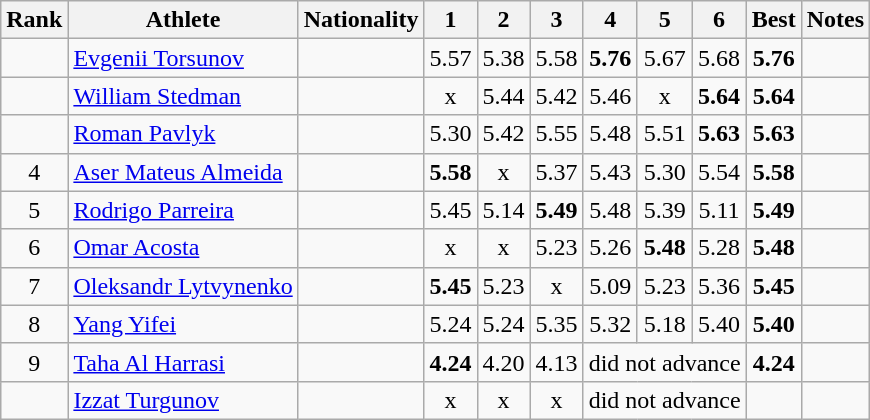<table class="wikitable sortable" style="text-align:center">
<tr>
<th>Rank</th>
<th>Athlete</th>
<th>Nationality</th>
<th>1</th>
<th>2</th>
<th>3</th>
<th>4</th>
<th>5</th>
<th>6</th>
<th>Best</th>
<th>Notes</th>
</tr>
<tr>
<td></td>
<td style="text-align:left;"><a href='#'>Evgenii Torsunov</a></td>
<td style="text-align:left;"></td>
<td>5.57</td>
<td>5.38</td>
<td>5.58</td>
<td><strong>5.76</strong></td>
<td>5.67</td>
<td>5.68</td>
<td><strong>5.76</strong></td>
<td></td>
</tr>
<tr>
<td></td>
<td style="text-align:left;"><a href='#'>William Stedman</a></td>
<td style="text-align:left;"></td>
<td>x</td>
<td>5.44</td>
<td>5.42</td>
<td>5.46</td>
<td>x</td>
<td><strong>5.64</strong></td>
<td><strong>5.64</strong></td>
<td></td>
</tr>
<tr>
<td></td>
<td style="text-align:left;"><a href='#'>Roman Pavlyk</a></td>
<td style="text-align:left;"></td>
<td>5.30</td>
<td>5.42</td>
<td>5.55</td>
<td>5.48</td>
<td>5.51</td>
<td><strong>5.63</strong></td>
<td><strong>5.63</strong></td>
<td></td>
</tr>
<tr>
<td>4</td>
<td style="text-align:left;"><a href='#'>Aser Mateus Almeida</a></td>
<td style="text-align:left;"></td>
<td><strong>5.58</strong></td>
<td>x</td>
<td>5.37</td>
<td>5.43</td>
<td>5.30</td>
<td>5.54</td>
<td><strong>5.58</strong></td>
<td></td>
</tr>
<tr>
<td>5</td>
<td style="text-align:left;"><a href='#'>Rodrigo Parreira</a></td>
<td style="text-align:left;"></td>
<td>5.45</td>
<td>5.14</td>
<td><strong>5.49</strong></td>
<td>5.48</td>
<td>5.39</td>
<td>5.11</td>
<td><strong>5.49</strong></td>
<td></td>
</tr>
<tr>
<td>6</td>
<td style="text-align:left;"><a href='#'>Omar Acosta</a></td>
<td style="text-align:left;"></td>
<td>x</td>
<td>x</td>
<td>5.23</td>
<td>5.26</td>
<td><strong>5.48</strong></td>
<td>5.28</td>
<td><strong>5.48</strong></td>
<td></td>
</tr>
<tr>
<td>7</td>
<td style="text-align:left;"><a href='#'>Oleksandr Lytvynenko</a></td>
<td style="text-align:left;"></td>
<td><strong>5.45</strong></td>
<td>5.23</td>
<td>x</td>
<td>5.09</td>
<td>5.23</td>
<td>5.36</td>
<td><strong>5.45</strong></td>
<td></td>
</tr>
<tr>
<td>8</td>
<td style="text-align:left;"><a href='#'>Yang Yifei</a></td>
<td style="text-align:left;"></td>
<td>5.24</td>
<td>5.24</td>
<td>5.35</td>
<td>5.32</td>
<td>5.18</td>
<td>5.40</td>
<td><strong>5.40</strong></td>
<td></td>
</tr>
<tr>
<td>9</td>
<td style="text-align:left;"><a href='#'>Taha Al Harrasi</a></td>
<td style="text-align:left;"></td>
<td><strong>4.24</strong></td>
<td>4.20</td>
<td>4.13</td>
<td colspan=3>did not advance</td>
<td><strong>4.24</strong></td>
<td></td>
</tr>
<tr>
<td></td>
<td style="text-align:left;"><a href='#'>Izzat Turgunov</a></td>
<td style="text-align:left;"></td>
<td>x</td>
<td>x</td>
<td>x</td>
<td colspan=3>did not advance</td>
<td></td>
<td></td>
</tr>
</table>
